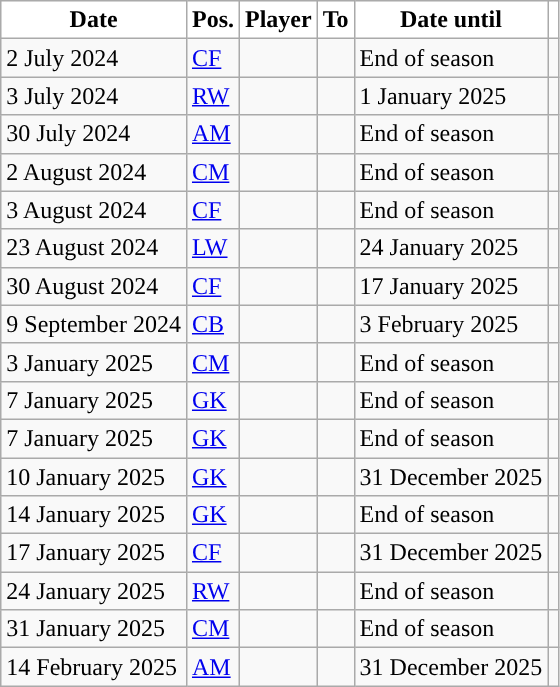<table class="wikitable plainrowheaders sortable">
<tr>
<th style="background-color: white; color:black; ">Date</th>
<th style="background-color: white; color:black; ">Pos.</th>
<th style="background-color: white; color:black; ">Player</th>
<th style="background-color: white; color:black; ">To</th>
<th style="background-color: white; color:black; ">Date until</th>
<th style="background-color: white; color:black; "></th>
</tr>
<tr>
<td>2 July 2024</td>
<td><a href='#'>CF</a></td>
<td></td>
<td></td>
<td>End of season</td>
<td></td>
</tr>
<tr>
<td>3 July 2024</td>
<td><a href='#'>RW</a></td>
<td></td>
<td></td>
<td>1 January 2025</td>
<td></td>
</tr>
<tr>
<td>30 July 2024</td>
<td><a href='#'>AM</a></td>
<td></td>
<td></td>
<td>End of season</td>
<td></td>
</tr>
<tr>
<td>2 August 2024</td>
<td><a href='#'>CM</a></td>
<td></td>
<td></td>
<td>End of season</td>
<td></td>
</tr>
<tr>
<td>3 August 2024</td>
<td><a href='#'>CF</a></td>
<td></td>
<td></td>
<td>End of season</td>
<td></td>
</tr>
<tr>
<td>23 August 2024</td>
<td><a href='#'>LW</a></td>
<td></td>
<td></td>
<td>24 January 2025</td>
<td></td>
</tr>
<tr>
<td>30 August 2024</td>
<td><a href='#'>CF</a></td>
<td></td>
<td></td>
<td>17 January 2025</td>
<td></td>
</tr>
<tr>
<td>9 September 2024</td>
<td><a href='#'>CB</a></td>
<td></td>
<td></td>
<td>3 February 2025</td>
<td></td>
</tr>
<tr>
<td>3 January 2025</td>
<td><a href='#'>CM</a></td>
<td></td>
<td></td>
<td>End of season</td>
<td></td>
</tr>
<tr>
<td>7 January 2025</td>
<td><a href='#'>GK</a></td>
<td></td>
<td></td>
<td>End of season</td>
<td></td>
</tr>
<tr>
<td>7 January 2025</td>
<td><a href='#'>GK</a></td>
<td></td>
<td></td>
<td>End of season</td>
<td></td>
</tr>
<tr>
<td>10 January 2025</td>
<td><a href='#'>GK</a></td>
<td></td>
<td></td>
<td>31 December 2025</td>
<td></td>
</tr>
<tr>
<td>14 January 2025</td>
<td><a href='#'>GK</a></td>
<td></td>
<td></td>
<td>End of season</td>
<td></td>
</tr>
<tr>
<td>17 January 2025</td>
<td><a href='#'>CF</a></td>
<td></td>
<td></td>
<td>31 December 2025</td>
<td></td>
</tr>
<tr>
<td>24 January 2025</td>
<td><a href='#'>RW</a></td>
<td></td>
<td></td>
<td>End of season</td>
<td></td>
</tr>
<tr>
<td>31 January 2025</td>
<td><a href='#'>CM</a></td>
<td></td>
<td></td>
<td>End of season</td>
<td></td>
</tr>
<tr>
<td>14 February 2025</td>
<td><a href='#'>AM</a></td>
<td></td>
<td></td>
<td>31 December 2025</td>
<td></td>
</tr>
</table>
